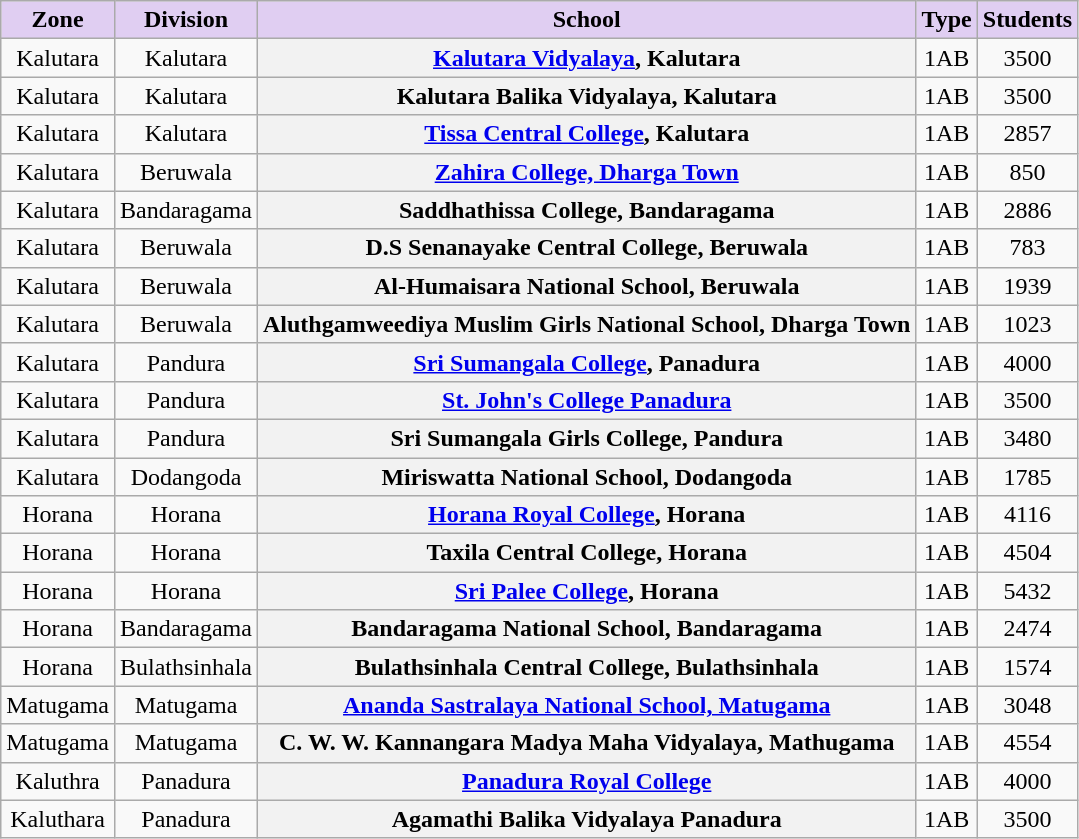<table class="wikitable sortable" style="text-align:center; font-size:100%">
<tr valign="bottom">
<th style="background-color:#E0CEF2;">Zone</th>
<th style="background-color:#E0CEF2;">Division</th>
<th style="background-color:#E0CEF2;">School</th>
<th style="background-color:#E0CEF2;">Type</th>
<th style="background-color:#E0CEF2;">Students</th>
</tr>
<tr>
<td>Kalutara</td>
<td>Kalutara</td>
<th><a href='#'>Kalutara Vidyalaya</a>, Kalutara</th>
<td>1AB</td>
<td>3500</td>
</tr>
<tr>
<td>Kalutara</td>
<td>Kalutara</td>
<th>Kalutara Balika Vidyalaya, Kalutara</th>
<td>1AB</td>
<td>3500</td>
</tr>
<tr>
<td>Kalutara</td>
<td>Kalutara</td>
<th><a href='#'>Tissa Central College</a>, Kalutara</th>
<td>1AB</td>
<td>2857</td>
</tr>
<tr>
<td>Kalutara</td>
<td>Beruwala</td>
<th><a href='#'>Zahira College, Dharga Town</a></th>
<td>1AB</td>
<td>850</td>
</tr>
<tr>
<td>Kalutara</td>
<td>Bandaragama</td>
<th>Saddhathissa College, Bandaragama</th>
<td>1AB</td>
<td>2886</td>
</tr>
<tr>
<td>Kalutara</td>
<td>Beruwala</td>
<th>D.S Senanayake Central College, Beruwala</th>
<td>1AB</td>
<td>783</td>
</tr>
<tr>
<td>Kalutara</td>
<td>Beruwala</td>
<th>Al-Humaisara National School, Beruwala</th>
<td>1AB</td>
<td>1939</td>
</tr>
<tr>
<td>Kalutara</td>
<td>Beruwala</td>
<th>Aluthgamweediya Muslim Girls National School, Dharga Town</th>
<td>1AB</td>
<td>1023</td>
</tr>
<tr>
<td>Kalutara</td>
<td>Pandura</td>
<th><a href='#'>Sri Sumangala College</a>, Panadura</th>
<td>1AB</td>
<td>4000</td>
</tr>
<tr>
<td>Kalutara</td>
<td>Pandura</td>
<th><a href='#'>St. John's College Panadura</a></th>
<td>1AB</td>
<td>3500</td>
</tr>
<tr>
<td>Kalutara</td>
<td>Pandura</td>
<th>Sri Sumangala Girls College, Pandura</th>
<td>1AB</td>
<td>3480</td>
</tr>
<tr>
<td>Kalutara</td>
<td>Dodangoda</td>
<th>Miriswatta National School, Dodangoda</th>
<td>1AB</td>
<td>1785</td>
</tr>
<tr>
<td>Horana</td>
<td>Horana</td>
<th><a href='#'>Horana Royal College</a>, Horana</th>
<td>1AB</td>
<td>4116</td>
</tr>
<tr>
<td>Horana</td>
<td>Horana</td>
<th>Taxila Central College, Horana</th>
<td>1AB</td>
<td>4504</td>
</tr>
<tr>
<td>Horana</td>
<td>Horana</td>
<th><a href='#'>Sri Palee College</a>, Horana</th>
<td>1AB</td>
<td>5432</td>
</tr>
<tr>
<td>Horana</td>
<td>Bandaragama</td>
<th>Bandaragama National School, Bandaragama</th>
<td>1AB</td>
<td>2474</td>
</tr>
<tr>
<td>Horana</td>
<td>Bulathsinhala</td>
<th>Bulathsinhala Central College, Bulathsinhala</th>
<td>1AB</td>
<td>1574</td>
</tr>
<tr>
<td>Matugama</td>
<td>Matugama</td>
<th><a href='#'>Ananda Sastralaya National School, Matugama</a></th>
<td>1AB</td>
<td>3048</td>
</tr>
<tr>
<td>Matugama</td>
<td>Matugama</td>
<th>C. W. W. Kannangara Madya Maha Vidyalaya, Mathugama</th>
<td>1AB</td>
<td>4554</td>
</tr>
<tr>
<td>Kaluthra</td>
<td>Panadura</td>
<th><a href='#'>Panadura Royal College</a></th>
<td>1AB</td>
<td>4000</td>
</tr>
<tr>
<td>Kaluthara</td>
<td>Panadura</td>
<th>Agamathi Balika Vidyalaya Panadura</th>
<td>1AB</td>
<td>3500</td>
</tr>
</table>
